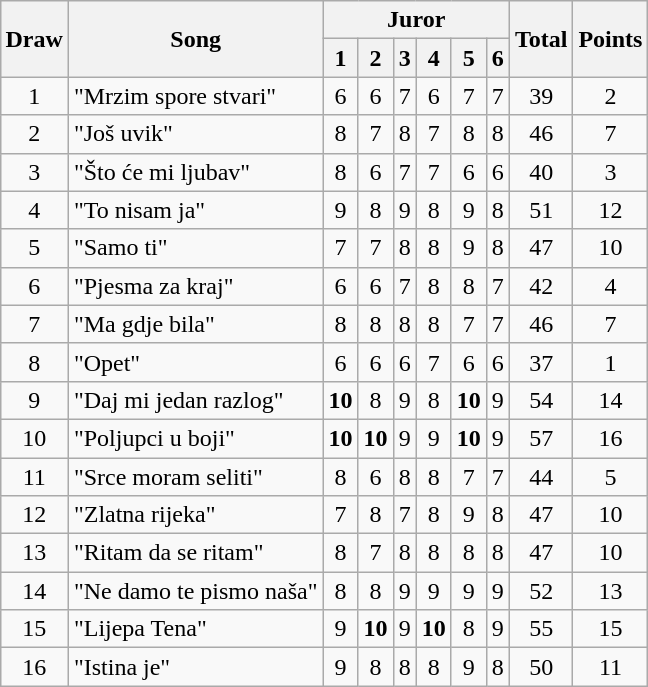<table class="wikitable collapsible" style="margin: 1em auto 1em auto; text-align:center;">
<tr>
<th rowspan="2">Draw</th>
<th rowspan="2">Song</th>
<th colspan="6">Juror</th>
<th rowspan="2">Total</th>
<th rowspan="2">Points</th>
</tr>
<tr>
<th>1</th>
<th>2</th>
<th>3</th>
<th>4</th>
<th>5</th>
<th>6</th>
</tr>
<tr>
<td>1</td>
<td align="left">"Mrzim spore stvari"</td>
<td>6</td>
<td>6</td>
<td>7</td>
<td>6</td>
<td>7</td>
<td>7</td>
<td>39</td>
<td>2</td>
</tr>
<tr>
<td>2</td>
<td align="left">"Još uvik"</td>
<td>8</td>
<td>7</td>
<td>8</td>
<td>7</td>
<td>8</td>
<td>8</td>
<td>46</td>
<td>7</td>
</tr>
<tr>
<td>3</td>
<td align="left">"Što će mi ljubav"</td>
<td>8</td>
<td>6</td>
<td>7</td>
<td>7</td>
<td>6</td>
<td>6</td>
<td>40</td>
<td>3</td>
</tr>
<tr>
<td>4</td>
<td align="left">"To nisam ja"</td>
<td>9</td>
<td>8</td>
<td>9</td>
<td>8</td>
<td>9</td>
<td>8</td>
<td>51</td>
<td>12</td>
</tr>
<tr>
<td>5</td>
<td align="left">"Samo ti"</td>
<td>7</td>
<td>7</td>
<td>8</td>
<td>8</td>
<td>9</td>
<td>8</td>
<td>47</td>
<td>10</td>
</tr>
<tr>
<td>6</td>
<td align="left">"Pjesma za kraj"</td>
<td>6</td>
<td>6</td>
<td>7</td>
<td>8</td>
<td>8</td>
<td>7</td>
<td>42</td>
<td>4</td>
</tr>
<tr>
<td>7</td>
<td align="left">"Ma gdje bila"</td>
<td>8</td>
<td>8</td>
<td>8</td>
<td>8</td>
<td>7</td>
<td>7</td>
<td>46</td>
<td>7</td>
</tr>
<tr>
<td>8</td>
<td align="left">"Opet"</td>
<td>6</td>
<td>6</td>
<td>6</td>
<td>7</td>
<td>6</td>
<td>6</td>
<td>37</td>
<td>1</td>
</tr>
<tr>
<td>9</td>
<td align="left">"Daj mi jedan razlog"</td>
<td><strong>10</strong></td>
<td>8</td>
<td>9</td>
<td>8</td>
<td><strong>10</strong></td>
<td>9</td>
<td>54</td>
<td>14</td>
</tr>
<tr>
<td>10</td>
<td align="left">"Poljupci u boji"</td>
<td><strong>10</strong></td>
<td><strong>10</strong></td>
<td>9</td>
<td>9</td>
<td><strong>10</strong></td>
<td>9</td>
<td>57</td>
<td>16</td>
</tr>
<tr>
<td>11</td>
<td align="left">"Srce moram seliti"</td>
<td>8</td>
<td>6</td>
<td>8</td>
<td>8</td>
<td>7</td>
<td>7</td>
<td>44</td>
<td>5</td>
</tr>
<tr>
<td>12</td>
<td align="left">"Zlatna rijeka"</td>
<td>7</td>
<td>8</td>
<td>7</td>
<td>8</td>
<td>9</td>
<td>8</td>
<td>47</td>
<td>10</td>
</tr>
<tr>
<td>13</td>
<td align="left">"Ritam da se ritam"</td>
<td>8</td>
<td>7</td>
<td>8</td>
<td>8</td>
<td>8</td>
<td>8</td>
<td>47</td>
<td>10</td>
</tr>
<tr>
<td>14</td>
<td align="left">"Ne damo te pismo naša"</td>
<td>8</td>
<td>8</td>
<td>9</td>
<td>9</td>
<td>9</td>
<td>9</td>
<td>52</td>
<td>13</td>
</tr>
<tr>
<td>15</td>
<td align="left">"Lijepa Tena"</td>
<td>9</td>
<td><strong>10</strong></td>
<td>9</td>
<td><strong>10</strong></td>
<td>8</td>
<td>9</td>
<td>55</td>
<td>15</td>
</tr>
<tr>
<td>16</td>
<td align="left">"Istina je"</td>
<td>9</td>
<td>8</td>
<td>8</td>
<td>8</td>
<td>9</td>
<td>8</td>
<td>50</td>
<td>11</td>
</tr>
</table>
